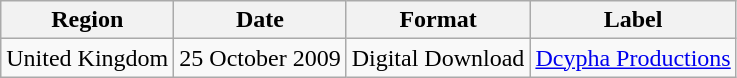<table class=wikitable>
<tr>
<th>Region</th>
<th>Date</th>
<th>Format</th>
<th>Label</th>
</tr>
<tr>
<td>United Kingdom</td>
<td>25 October 2009</td>
<td>Digital Download</td>
<td><a href='#'>Dcypha Productions</a></td>
</tr>
</table>
